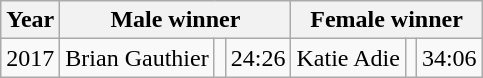<table class="wikitable">
<tr>
<th>Year</th>
<th colspan=3>Male winner</th>
<th colspan=3>Female winner</th>
</tr>
<tr>
<td>2017</td>
<td>Brian Gauthier</td>
<td></td>
<td>24:26</td>
<td>Katie Adie</td>
<td></td>
<td>34:06</td>
</tr>
</table>
